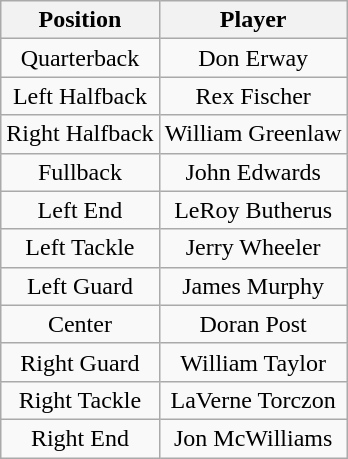<table class="wikitable" style="text-align: center;">
<tr>
<th>Position</th>
<th>Player</th>
</tr>
<tr>
<td>Quarterback</td>
<td>Don Erway</td>
</tr>
<tr>
<td>Left Halfback</td>
<td>Rex Fischer</td>
</tr>
<tr>
<td>Right Halfback</td>
<td>William Greenlaw</td>
</tr>
<tr>
<td>Fullback</td>
<td>John Edwards</td>
</tr>
<tr>
<td>Left End</td>
<td>LeRoy Butherus</td>
</tr>
<tr>
<td>Left Tackle</td>
<td>Jerry Wheeler</td>
</tr>
<tr>
<td>Left Guard</td>
<td>James Murphy</td>
</tr>
<tr>
<td>Center</td>
<td>Doran Post</td>
</tr>
<tr>
<td>Right Guard</td>
<td>William Taylor</td>
</tr>
<tr>
<td>Right Tackle</td>
<td>LaVerne Torczon</td>
</tr>
<tr>
<td>Right End</td>
<td>Jon McWilliams</td>
</tr>
</table>
